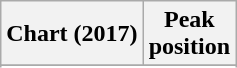<table class="wikitable plainrowheaders" style="text-align:center">
<tr>
<th>Chart (2017)</th>
<th>Peak<br>position</th>
</tr>
<tr>
</tr>
<tr>
</tr>
</table>
